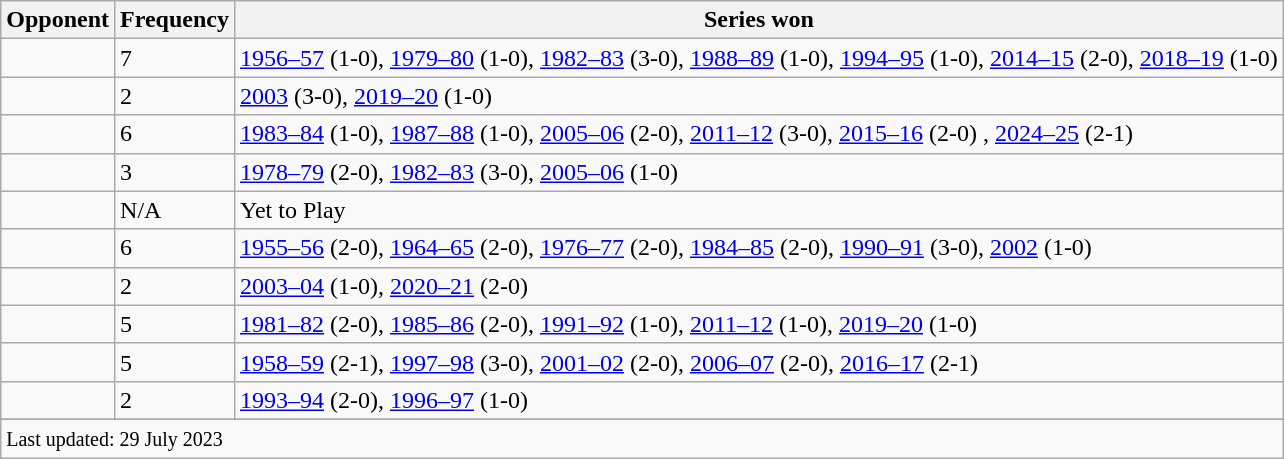<table class="wikitable plainrowheaders sortable">
<tr>
<th>Opponent</th>
<th>Frequency</th>
<th>Series won</th>
</tr>
<tr>
<td></td>
<td>7</td>
<td><a href='#'>1956–57</a> (1-0), <a href='#'>1979–80</a> (1-0), <a href='#'>1982–83</a> (3-0), <a href='#'>1988–89</a> (1-0), <a href='#'>1994–95</a> (1-0), <a href='#'>2014–15</a> (2-0), <a href='#'>2018–19</a> (1-0)</td>
</tr>
<tr>
<td></td>
<td>2</td>
<td><a href='#'>2003</a> (3-0), <a href='#'>2019–20</a> (1-0)</td>
</tr>
<tr>
<td></td>
<td>6</td>
<td><a href='#'>1983–84</a> (1-0), <a href='#'>1987–88</a> (1-0), <a href='#'>2005–06</a> (2-0), <a href='#'>2011–12</a> (3-0), <a href='#'>2015–16</a> (2-0) , <a href='#'>2024–25</a> (2-1)</td>
</tr>
<tr>
<td></td>
<td>3</td>
<td><a href='#'>1978–79</a> (2-0), <a href='#'>1982–83</a> (3-0), <a href='#'>2005–06</a> (1-0)</td>
</tr>
<tr>
<td></td>
<td>N/A</td>
<td>Yet to Play</td>
</tr>
<tr>
<td></td>
<td>6</td>
<td><a href='#'>1955–56</a> (2-0), <a href='#'>1964–65</a> (2-0), <a href='#'>1976–77</a> (2-0), <a href='#'>1984–85</a> (2-0), <a href='#'>1990–91</a> (3-0), <a href='#'>2002</a> (1-0)</td>
</tr>
<tr>
<td></td>
<td>2</td>
<td><a href='#'>2003–04</a> (1-0), <a href='#'>2020–21</a> (2-0)</td>
</tr>
<tr>
<td></td>
<td>5</td>
<td><a href='#'>1981–82</a> (2-0), <a href='#'>1985–86</a> (2-0), <a href='#'>1991–92</a> (1-0), <a href='#'>2011–12</a> (1-0), <a href='#'>2019–20</a> (1-0)</td>
</tr>
<tr>
<td></td>
<td>5</td>
<td><a href='#'>1958–59</a> (2-1), <a href='#'>1997–98</a> (3-0), <a href='#'>2001–02</a> (2-0), <a href='#'>2006–07</a> (2-0), <a href='#'>2016–17</a> (2-1)</td>
</tr>
<tr>
<td></td>
<td>2</td>
<td><a href='#'>1993–94</a> (2-0), <a href='#'>1996–97</a> (1-0)</td>
</tr>
<tr>
</tr>
<tr class=sortbottom>
<td colspan=5><small>Last updated: 29 July 2023</small> </td>
</tr>
</table>
